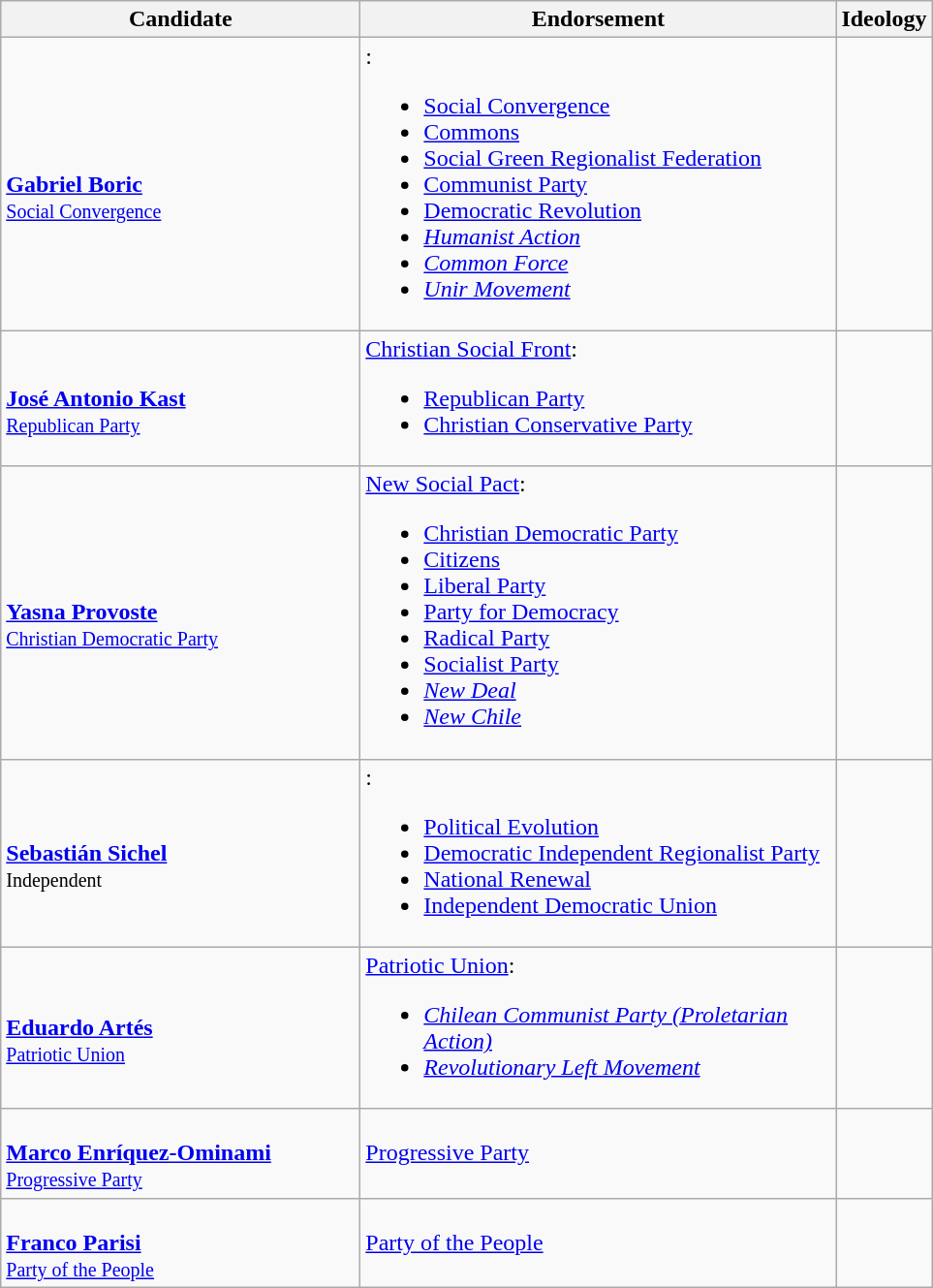<table class="wikitable">
<tr>
<th style="width: 15em">Candidate</th>
<th style="width: 20em">Endorsement</th>
<th>Ideology</th>
</tr>
<tr>
<td><br><strong><a href='#'>Gabriel Boric</a></strong><br><small><a href='#'>Social Convergence</a></small></td>
<td> :<br><ul><li> <a href='#'>Social Convergence</a></li><li> <a href='#'>Commons</a></li><li><a href='#'>Social Green Regionalist Federation</a></li><li> <a href='#'>Communist Party</a></li><li> <a href='#'>Democratic Revolution</a></li><li><em> <a href='#'>Humanist Action</a></em></li><li><em> <a href='#'>Common Force</a></em></li><li><em> <a href='#'>Unir Movement</a></em></li></ul></td>
<td></td>
</tr>
<tr>
<td><br><strong><a href='#'>José Antonio Kast</a></strong><br><small><a href='#'>Republican Party</a></small></td>
<td> <a href='#'>Christian Social Front</a>:<br><ul><li> <a href='#'>Republican Party</a></li><li> <a href='#'>Christian Conservative Party</a></li></ul></td>
<td></td>
</tr>
<tr>
<td><br><strong><a href='#'>Yasna Provoste</a></strong><br><small><a href='#'>Christian Democratic Party</a></small></td>
<td> <a href='#'>New Social Pact</a>:<br><ul><li> <a href='#'>Christian Democratic Party</a></li><li> <a href='#'>Citizens</a></li><li> <a href='#'>Liberal Party</a></li><li> <a href='#'>Party for Democracy</a></li><li> <a href='#'>Radical Party</a></li><li> <a href='#'>Socialist Party</a></li><li><em> <a href='#'>New Deal</a></em></li><li><em><a href='#'>New Chile</a></em></li></ul></td>
<td></td>
</tr>
<tr>
<td><br><strong><a href='#'>Sebastián Sichel</a></strong><br><small>Independent</small></td>
<td> :<br><ul><li> <a href='#'>Political Evolution</a></li><li> <a href='#'>Democratic Independent Regionalist Party</a></li><li> <a href='#'>National Renewal</a></li><li> <a href='#'>Independent Democratic Union</a></li></ul></td>
<td></td>
</tr>
<tr>
<td><br><strong><a href='#'>Eduardo Artés</a></strong><br><small><a href='#'>Patriotic Union</a></small></td>
<td> <a href='#'>Patriotic Union</a>:<br><ul><li><em> <a href='#'>Chilean Communist Party (Proletarian Action)</a></em></li><li><em> <a href='#'>Revolutionary Left Movement</a></em></li></ul></td>
<td></td>
</tr>
<tr>
<td><br><strong><a href='#'>Marco Enríquez-Ominami</a></strong><br><small><a href='#'>Progressive Party</a></small></td>
<td> <a href='#'>Progressive Party</a></td>
<td></td>
</tr>
<tr>
<td><br><strong><a href='#'>Franco Parisi</a></strong><br><small><a href='#'>Party of the People</a></small></td>
<td><a href='#'>Party of the People</a></td>
<td></td>
</tr>
</table>
